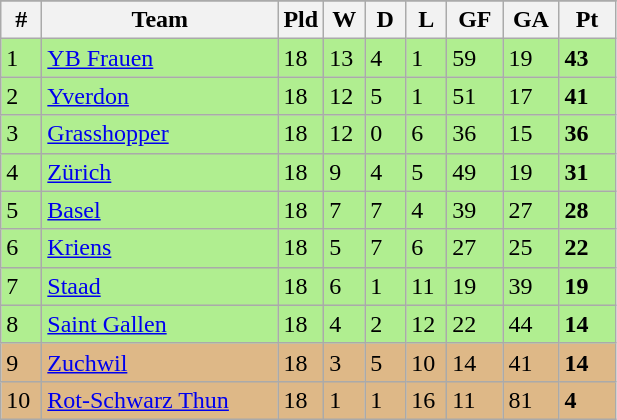<table class=wikitable>
<tr align=center>
</tr>
<tr>
<th width=20>#</th>
<th width=150>Team</th>
<th width=20>Pld</th>
<th width=20>W</th>
<th width=20>D</th>
<th width=20>L</th>
<th width=30>GF</th>
<th width=30>GA</th>
<th width=30>Pt</th>
</tr>
<tr bgcolor=B0EE90>
<td>1</td>
<td align="left"><a href='#'>YB Frauen</a></td>
<td>18</td>
<td>13</td>
<td>4</td>
<td>1</td>
<td>59</td>
<td>19</td>
<td><strong>43</strong></td>
</tr>
<tr bgcolor=B0EE90>
<td>2</td>
<td align="left"><a href='#'>Yverdon</a></td>
<td>18</td>
<td>12</td>
<td>5</td>
<td>1</td>
<td>51</td>
<td>17</td>
<td><strong>41</strong></td>
</tr>
<tr bgcolor=B0EE90>
<td>3</td>
<td align="left"><a href='#'>Grasshopper</a></td>
<td>18</td>
<td>12</td>
<td>0</td>
<td>6</td>
<td>36</td>
<td>15</td>
<td><strong>36</strong></td>
</tr>
<tr bgcolor=B0EE90>
<td>4</td>
<td align="left"><a href='#'>Zürich</a></td>
<td>18</td>
<td>9</td>
<td>4</td>
<td>5</td>
<td>49</td>
<td>19</td>
<td><strong>31</strong></td>
</tr>
<tr bgcolor=B0EE90>
<td>5</td>
<td align="left"><a href='#'>Basel</a></td>
<td>18</td>
<td>7</td>
<td>7</td>
<td>4</td>
<td>39</td>
<td>27</td>
<td><strong>28</strong></td>
</tr>
<tr bgcolor=B0EE90>
<td>6</td>
<td align="left"><a href='#'>Kriens</a></td>
<td>18</td>
<td>5</td>
<td>7</td>
<td>6</td>
<td>27</td>
<td>25</td>
<td><strong>22</strong></td>
</tr>
<tr bgcolor=B0EE90>
<td>7</td>
<td align="left"><a href='#'>Staad</a></td>
<td>18</td>
<td>6</td>
<td>1</td>
<td>11</td>
<td>19</td>
<td>39</td>
<td><strong>19</strong></td>
</tr>
<tr bgcolor=B0EE90>
<td>8</td>
<td align="left"><a href='#'>Saint Gallen</a></td>
<td>18</td>
<td>4</td>
<td>2</td>
<td>12</td>
<td>22</td>
<td>44</td>
<td><strong>14</strong></td>
</tr>
<tr bgcolor=DEB887>
<td>9</td>
<td align="left"><a href='#'>Zuchwil</a></td>
<td>18</td>
<td>3</td>
<td>5</td>
<td>10</td>
<td>14</td>
<td>41</td>
<td><strong>14</strong></td>
</tr>
<tr bgcolor=DEB887>
<td>10</td>
<td align="left"><a href='#'>Rot-Schwarz Thun</a></td>
<td>18</td>
<td>1</td>
<td>1</td>
<td>16</td>
<td>11</td>
<td>81</td>
<td><strong>4</strong></td>
</tr>
</table>
